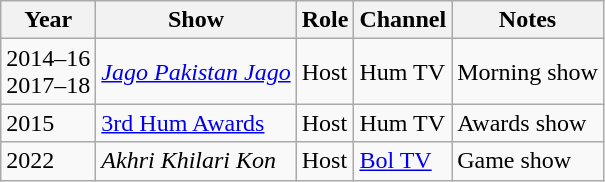<table class="wikitable">
<tr>
<th>Year</th>
<th>Show</th>
<th>Role</th>
<th>Channel</th>
<th>Notes</th>
</tr>
<tr>
<td>2014–16<br>2017–18</td>
<td><em><a href='#'>Jago Pakistan Jago</a></em></td>
<td>Host</td>
<td>Hum TV</td>
<td>Morning show</td>
</tr>
<tr>
<td>2015</td>
<td><a href='#'>3rd Hum Awards</a></td>
<td>Host</td>
<td>Hum TV</td>
<td>Awards show</td>
</tr>
<tr>
<td>2022</td>
<td><em>Akhri Khilari Kon</em></td>
<td>Host</td>
<td><a href='#'>Bol TV</a></td>
<td>Game show</td>
</tr>
</table>
